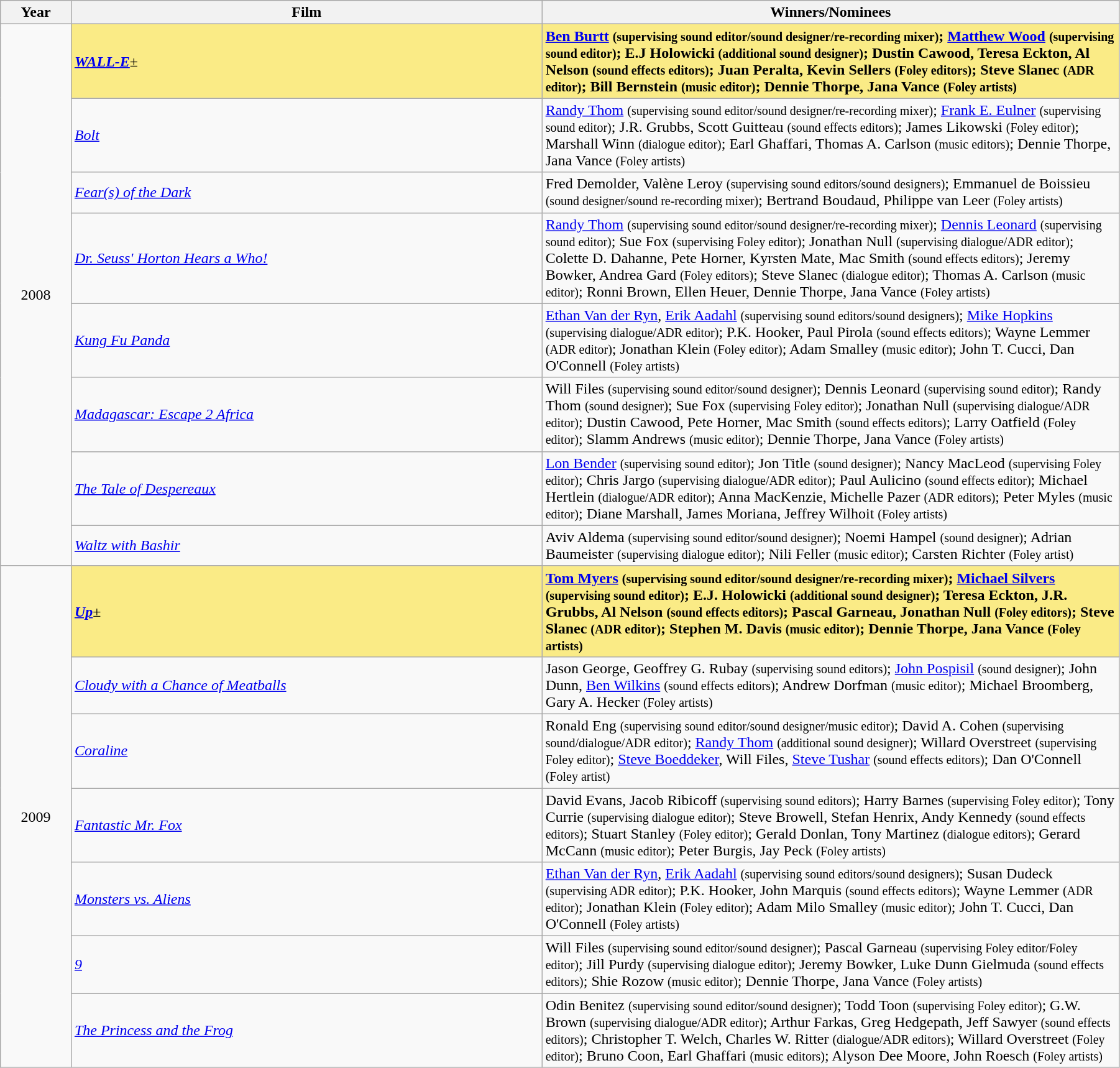<table class="wikitable" width="95%" cellpadding="5">
<tr>
<th width="6%">Year</th>
<th width="40%">Film</th>
<th width="49%">Winners/Nominees</th>
</tr>
<tr>
<td rowspan=8 style="text-align:center">2008<br></td>
<td style="background:#FAEB86;"><strong><em><a href='#'>WALL-E</a></em></strong>±</td>
<td style="background:#FAEB86;"><strong><a href='#'>Ben Burtt</a> <small>(supervising sound editor/sound designer/re-recording mixer)</small>; <a href='#'>Matthew Wood</a> <small>(supervising sound editor)</small>; E.J Holowicki <small>(additional sound designer)</small>; Dustin Cawood, Teresa Eckton, Al Nelson <small>(sound effects editors)</small>; Juan Peralta, Kevin Sellers <small>(Foley editors)</small>; Steve Slanec <small>(ADR editor)</small>; Bill Bernstein <small>(music editor)</small>; Dennie Thorpe, Jana Vance <small>(Foley artists)</small></strong></td>
</tr>
<tr>
<td><em><a href='#'>Bolt</a></em></td>
<td><a href='#'>Randy Thom</a> <small>(supervising sound editor/sound designer/re-recording mixer)</small>; <a href='#'>Frank E. Eulner</a> <small>(supervising sound editor)</small>; J.R. Grubbs, Scott Guitteau <small>(sound effects editors)</small>; James Likowski <small>(Foley editor)</small>; Marshall Winn <small>(dialogue editor)</small>; Earl Ghaffari, Thomas A. Carlson <small>(music editors)</small>; Dennie Thorpe, Jana Vance <small>(Foley artists)</small></td>
</tr>
<tr>
<td><em><a href='#'>Fear(s) of the Dark</a></em></td>
<td>Fred Demolder, Valène Leroy <small>(supervising sound editors/sound designers)</small>; Emmanuel de Boissieu <small>(sound designer/sound re-recording mixer)</small>; Bertrand Boudaud, Philippe van Leer <small>(Foley artists)</small></td>
</tr>
<tr>
<td><em><a href='#'>Dr. Seuss' Horton Hears a Who!</a></em></td>
<td><a href='#'>Randy Thom</a> <small>(supervising sound editor/sound designer/re-recording mixer)</small>; <a href='#'>Dennis Leonard</a> <small>(supervising sound editor)</small>; Sue Fox <small>(supervising Foley editor)</small>; Jonathan Null <small>(supervising dialogue/ADR editor)</small>; Colette D. Dahanne, Pete Horner, Kyrsten Mate, Mac Smith <small>(sound effects editors)</small>; Jeremy Bowker, Andrea Gard <small>(Foley editors)</small>; Steve Slanec <small>(dialogue editor)</small>; Thomas A. Carlson <small>(music editor)</small>; Ronni Brown, Ellen Heuer, Dennie Thorpe, Jana Vance <small>(Foley artists)</small></td>
</tr>
<tr>
<td><em><a href='#'>Kung Fu Panda</a></em></td>
<td><a href='#'>Ethan Van der Ryn</a>, <a href='#'>Erik Aadahl</a> <small>(supervising sound editors/sound designers)</small>; <a href='#'>Mike Hopkins</a> <small>(supervising dialogue/ADR editor)</small>; P.K. Hooker, Paul Pirola <small>(sound effects editors)</small>; Wayne Lemmer <small>(ADR editor)</small>; Jonathan Klein <small>(Foley editor)</small>; Adam Smalley <small>(music editor)</small>; John T. Cucci, Dan O'Connell <small>(Foley artists)</small></td>
</tr>
<tr>
<td><em><a href='#'>Madagascar: Escape 2 Africa</a></em></td>
<td>Will Files <small>(supervising sound editor/sound designer)</small>; Dennis Leonard <small>(supervising sound editor)</small>; Randy Thom <small>(sound designer)</small>; Sue Fox <small>(supervising Foley editor)</small>; Jonathan Null <small>(supervising dialogue/ADR editor)</small>; Dustin Cawood, Pete Horner, Mac Smith <small>(sound effects editors)</small>; Larry Oatfield <small>(Foley editor)</small>; Slamm Andrews <small>(music editor)</small>; Dennie Thorpe, Jana Vance <small>(Foley artists)</small></td>
</tr>
<tr>
<td><em><a href='#'>The Tale of Despereaux</a></em></td>
<td><a href='#'>Lon Bender</a> <small>(supervising sound editor)</small>; Jon Title <small>(sound designer)</small>; Nancy MacLeod <small>(supervising Foley editor)</small>; Chris Jargo <small>(supervising dialogue/ADR editor)</small>; Paul Aulicino <small>(sound effects editor)</small>; Michael Hertlein <small>(dialogue/ADR editor)</small>; Anna MacKenzie, Michelle Pazer <small>(ADR editors)</small>; Peter Myles <small>(music editor)</small>; Diane Marshall, James Moriana, Jeffrey Wilhoit <small>(Foley artists)</small></td>
</tr>
<tr>
<td><em><a href='#'>Waltz with Bashir</a></em></td>
<td>Aviv Aldema <small>(supervising sound editor/sound designer)</small>; Noemi Hampel <small>(sound designer)</small>; Adrian Baumeister <small>(supervising dialogue editor)</small>; Nili Feller <small>(music editor)</small>; Carsten Richter <small>(Foley artist)</small></td>
</tr>
<tr>
<td rowspan=7 style="text-align:center">2009<br></td>
<td style="background:#FAEB86;"><strong><em><a href='#'>Up</a></em></strong>±</td>
<td style="background:#FAEB86;"><strong><a href='#'>Tom Myers</a> <small>(supervising sound editor/sound designer/re-recording mixer)</small>; <a href='#'>Michael Silvers</a> <small>(supervising sound editor)</small>; E.J. Holowicki <small> (additional sound designer)</small>; Teresa Eckton, J.R. Grubbs, Al Nelson <small>(sound effects editors)</small>; Pascal Garneau, Jonathan Null <small>(Foley editors)</small>; Steve Slanec <small>(ADR editor)</small>; Stephen M. Davis <small>(music editor)</small>; Dennie Thorpe, Jana Vance <small>(Foley artists)</small></strong></td>
</tr>
<tr>
<td><em><a href='#'>Cloudy with a Chance of Meatballs</a></em></td>
<td>Jason George, Geoffrey G. Rubay <small>(supervising sound editors)</small>; <a href='#'>John Pospisil</a> <small>(sound designer)</small>; John Dunn, <a href='#'>Ben Wilkins</a> <small>(sound effects editors)</small>; Andrew Dorfman <small>(music editor)</small>; Michael Broomberg, Gary A. Hecker <small>(Foley artists)</small></td>
</tr>
<tr>
<td><em><a href='#'>Coraline</a></em></td>
<td>Ronald Eng <small>(supervising sound editor/sound designer/music editor)</small>; David A. Cohen <small>(supervising sound/dialogue/ADR editor)</small>; <a href='#'>Randy Thom</a> <small>(additional sound designer)</small>; Willard Overstreet <small>(supervising Foley editor)</small>; <a href='#'>Steve Boeddeker</a>, Will Files, <a href='#'>Steve Tushar</a> <small>(sound effects editors)</small>; Dan O'Connell <small>(Foley artist)</small></td>
</tr>
<tr>
<td><em><a href='#'>Fantastic Mr. Fox</a></em></td>
<td>David Evans, Jacob Ribicoff <small>(supervising sound editors)</small>; Harry Barnes <small>(supervising Foley editor)</small>; Tony Currie <small>(supervising dialogue editor)</small>; Steve Browell, Stefan Henrix, Andy Kennedy <small>(sound effects editors)</small>; Stuart Stanley <small>(Foley editor)</small>; Gerald Donlan, Tony Martinez <small>(dialogue editors)</small>; Gerard McCann <small>(music editor)</small>; Peter Burgis, Jay Peck <small>(Foley artists)</small></td>
</tr>
<tr>
<td><em><a href='#'>Monsters vs. Aliens</a></em></td>
<td><a href='#'>Ethan Van der Ryn</a>, <a href='#'>Erik Aadahl</a> <small>(supervising sound editors/sound designers)</small>; Susan Dudeck <small>(supervising ADR editor)</small>; P.K. Hooker, John Marquis <small>(sound effects editors)</small>; Wayne Lemmer <small>(ADR editor)</small>; Jonathan Klein <small>(Foley editor)</small>; Adam Milo Smalley <small>(music editor)</small>; John T. Cucci, Dan O'Connell <small>(Foley artists)</small></td>
</tr>
<tr>
<td><em><a href='#'>9</a></em></td>
<td>Will Files <small>(supervising sound editor/sound designer)</small>; Pascal Garneau <small>(supervising Foley editor/Foley editor)</small>; Jill Purdy <small>(supervising dialogue editor)</small>; Jeremy Bowker, Luke Dunn Gielmuda <small>(sound effects editors)</small>; Shie Rozow <small>(music editor)</small>; Dennie Thorpe, Jana Vance <small>(Foley artists)</small></td>
</tr>
<tr>
<td><em><a href='#'>The Princess and the Frog</a></em></td>
<td>Odin Benitez <small>(supervising sound editor/sound designer)</small>; Todd Toon <small>(supervising Foley editor)</small>; G.W. Brown <small>(supervising dialogue/ADR editor)</small>; Arthur Farkas, Greg Hedgepath, Jeff Sawyer <small>(sound effects editors)</small>; Christopher T. Welch, Charles W. Ritter <small>(dialogue/ADR editors)</small>; Willard Overstreet <small>(Foley editor)</small>; Bruno Coon, Earl Ghaffari <small>(music editors)</small>; Alyson Dee Moore, John Roesch <small>(Foley artists)</small></td>
</tr>
</table>
